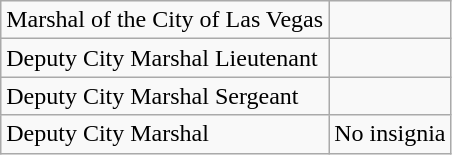<table class="wikitable">
<tr>
<td>Marshal of the City of Las Vegas</td>
<td></td>
</tr>
<tr>
<td>Deputy City Marshal Lieutenant</td>
<td></td>
</tr>
<tr>
<td>Deputy City Marshal Sergeant</td>
<td></td>
</tr>
<tr>
<td>Deputy City Marshal</td>
<td>No insignia</td>
</tr>
</table>
